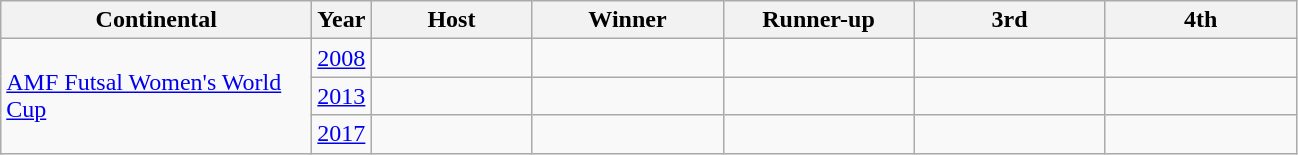<table class="wikitable">
<tr>
<th width=200>Continental</th>
<th>Year</th>
<th width=100>Host</th>
<th width=120>Winner </th>
<th width=120>Runner-up </th>
<th width=120>3rd </th>
<th width=120>4th</th>
</tr>
<tr>
<td rowspan=3><a href='#'>AMF Futsal Women's World Cup</a></td>
<td><a href='#'>2008</a></td>
<td></td>
<td></td>
<td></td>
<td></td>
<td></td>
</tr>
<tr>
<td><a href='#'>2013</a></td>
<td></td>
<td></td>
<td></td>
<td></td>
<td></td>
</tr>
<tr>
<td><a href='#'>2017</a></td>
<td></td>
<td></td>
<td></td>
<td></td>
<td></td>
</tr>
</table>
